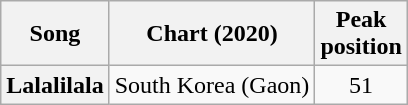<table class="wikitable sortable plainrowheaders" style="text-align:center">
<tr>
<th scope="col">Song</th>
<th scope="col">Chart (2020)</th>
<th scope="col">Peak<br>position</th>
</tr>
<tr>
<th rowspan="8" scope="row">Lalalilala</th>
<td style="text-align:left">South Korea (Gaon)</td>
<td>51</td>
</tr>
</table>
